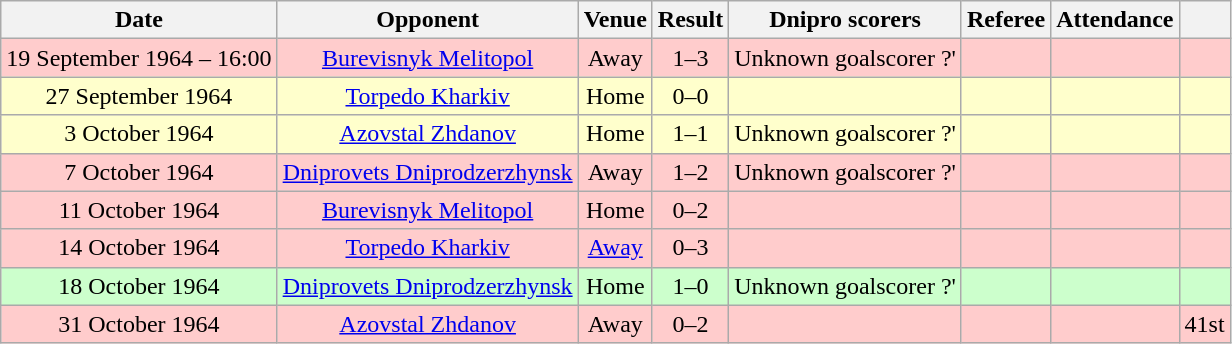<table class="wikitable" style="text-align:center">
<tr>
<th>Date</th>
<th>Opponent</th>
<th>Venue</th>
<th>Result</th>
<th>Dnipro scorers</th>
<th>Referee</th>
<th>Attendance</th>
<th></th>
</tr>
<tr style="background:#ffcccc">
<td>19 September 1964 – 16:00</td>
<td><a href='#'>Burevisnyk Melitopol</a></td>
<td>Away</td>
<td>1–3</td>
<td>Unknown goalscorer ?'</td>
<td></td>
<td></td>
<td></td>
</tr>
<tr style="background:#ffffcc">
<td>27 September 1964</td>
<td><a href='#'>Torpedo Kharkiv</a></td>
<td>Home</td>
<td>0–0</td>
<td></td>
<td></td>
<td></td>
<td></td>
</tr>
<tr style="background:#ffffcc">
<td>3 October 1964</td>
<td><a href='#'>Azovstal Zhdanov</a></td>
<td>Home</td>
<td>1–1</td>
<td>Unknown goalscorer ?'</td>
<td></td>
<td></td>
<td></td>
</tr>
<tr style="background:#ffcccc">
<td>7 October 1964</td>
<td><a href='#'>Dniprovets Dniprodzerzhynsk</a></td>
<td>Away</td>
<td>1–2</td>
<td>Unknown goalscorer ?'</td>
<td></td>
<td></td>
<td></td>
</tr>
<tr style="background:#ffcccc">
<td>11 October 1964</td>
<td><a href='#'>Burevisnyk Melitopol</a></td>
<td>Home</td>
<td>0–2</td>
<td></td>
<td></td>
<td></td>
<td></td>
</tr>
<tr style="background:#ffcccc">
<td>14 October 1964</td>
<td><a href='#'>Torpedo Kharkiv</a></td>
<td><a href='#'>Away</a></td>
<td>0–3</td>
<td></td>
<td></td>
<td></td>
<td></td>
</tr>
<tr style="background:#ccffcc">
<td>18 October 1964</td>
<td><a href='#'>Dniprovets Dniprodzerzhynsk</a></td>
<td>Home</td>
<td>1–0</td>
<td>Unknown goalscorer ?'</td>
<td></td>
<td></td>
<td></td>
</tr>
<tr style="background:#ffcccc">
<td>31 October 1964</td>
<td><a href='#'>Azovstal Zhdanov</a></td>
<td>Away</td>
<td>0–2</td>
<td></td>
<td></td>
<td></td>
<td>41st</td>
</tr>
</table>
